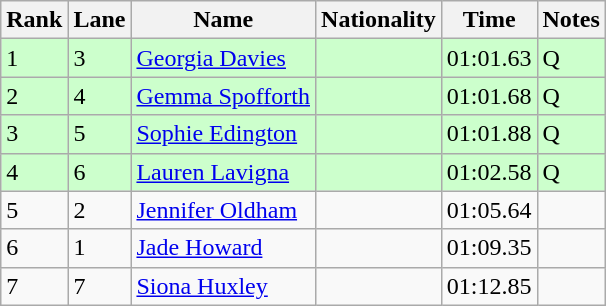<table class="wikitable">
<tr>
<th>Rank</th>
<th>Lane</th>
<th>Name</th>
<th>Nationality</th>
<th>Time</th>
<th>Notes</th>
</tr>
<tr bgcolor=ccffcc>
<td>1</td>
<td>3</td>
<td><a href='#'>Georgia Davies</a></td>
<td></td>
<td>01:01.63</td>
<td>Q</td>
</tr>
<tr bgcolor=ccffcc>
<td>2</td>
<td>4</td>
<td><a href='#'>Gemma Spofforth</a></td>
<td></td>
<td>01:01.68</td>
<td>Q</td>
</tr>
<tr bgcolor=ccffcc>
<td>3</td>
<td>5</td>
<td><a href='#'>Sophie Edington</a></td>
<td></td>
<td>01:01.88</td>
<td>Q</td>
</tr>
<tr bgcolor=ccffcc>
<td>4</td>
<td>6</td>
<td><a href='#'>Lauren Lavigna</a></td>
<td></td>
<td>01:02.58</td>
<td>Q</td>
</tr>
<tr>
<td>5</td>
<td>2</td>
<td><a href='#'>Jennifer Oldham</a></td>
<td></td>
<td>01:05.64</td>
<td></td>
</tr>
<tr>
<td>6</td>
<td>1</td>
<td><a href='#'>Jade Howard</a></td>
<td></td>
<td>01:09.35</td>
<td></td>
</tr>
<tr>
<td>7</td>
<td>7</td>
<td><a href='#'>Siona Huxley</a></td>
<td></td>
<td>01:12.85</td>
<td></td>
</tr>
</table>
